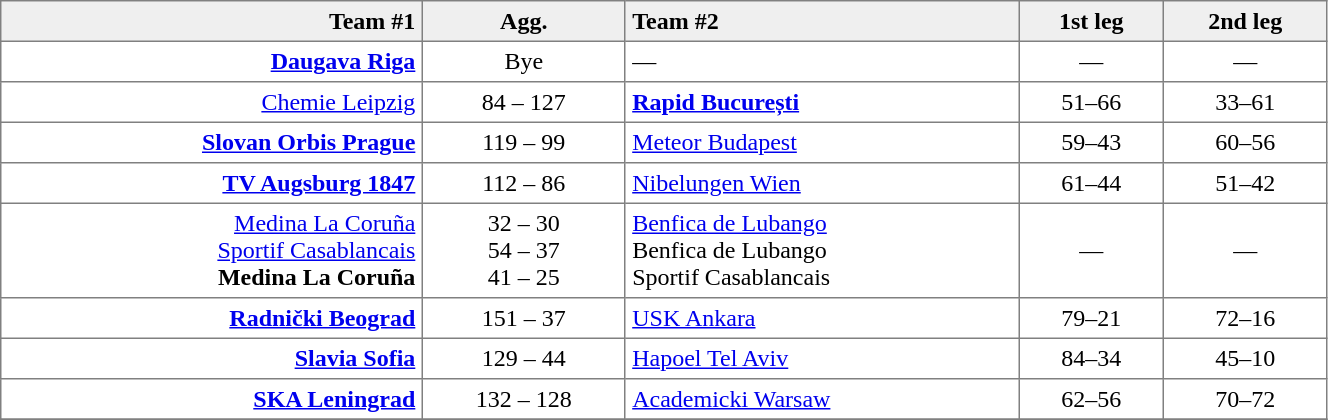<table border=1 cellspacing=0 cellpadding=4 style="border-collapse: collapse;" width=70%>
<tr bgcolor="efefef">
<th align=right>Team #1</th>
<th>Agg.</th>
<th align=left>Team #2</th>
<th>1st leg</th>
<th>2nd leg</th>
</tr>
<tr>
<td align=right><strong><a href='#'>Daugava Riga</a></strong> </td>
<td align=center>Bye</td>
<td>—</td>
<td align=center>—</td>
<td align=center>—</td>
</tr>
<tr>
<td align=right><a href='#'>Chemie Leipzig</a> </td>
<td align=center>84 – 127</td>
<td> <strong><a href='#'>Rapid București</a></strong></td>
<td align=center>51–66</td>
<td align=center>33–61</td>
</tr>
<tr>
<td align=right><strong><a href='#'>Slovan Orbis Prague</a></strong> </td>
<td align=center>119 – 99</td>
<td> <a href='#'>Meteor Budapest</a></td>
<td align=center>59–43</td>
<td align=center>60–56</td>
</tr>
<tr>
<td align=right><strong><a href='#'>TV Augsburg 1847</a></strong> </td>
<td align=center>112 – 86</td>
<td> <a href='#'>Nibelungen Wien</a></td>
<td align=center>61–44</td>
<td align=center>51–42</td>
</tr>
<tr>
<td align=right><a href='#'>Medina La Coruña</a> <br><a href='#'>Sportif Casablancais</a> <br><strong>Medina La Coruña</strong> </td>
<td align=center>32 – 30<br>54 – 37<br>41 – 25</td>
<td> <a href='#'>Benfica de Lubango</a><br> Benfica de Lubango<br> Sportif Casablancais</td>
<td align=center>—</td>
<td align=center>—</td>
</tr>
<tr>
<td align=right><strong><a href='#'>Radnički Beograd</a></strong> </td>
<td align=center>151 – 37</td>
<td> <a href='#'>USK Ankara</a></td>
<td align=center>79–21</td>
<td align=center>72–16</td>
</tr>
<tr>
<td align=right><strong><a href='#'>Slavia Sofia</a></strong> </td>
<td align=center>129 – 44</td>
<td> <a href='#'>Hapoel Tel Aviv</a></td>
<td align=center>84–34</td>
<td align=center>45–10</td>
</tr>
<tr>
<td align=right><strong><a href='#'>SKA Leningrad</a></strong> </td>
<td align=center>132 – 128</td>
<td> <a href='#'>Academicki Warsaw</a></td>
<td align=center>62–56</td>
<td align=center>70–72</td>
</tr>
<tr>
</tr>
</table>
